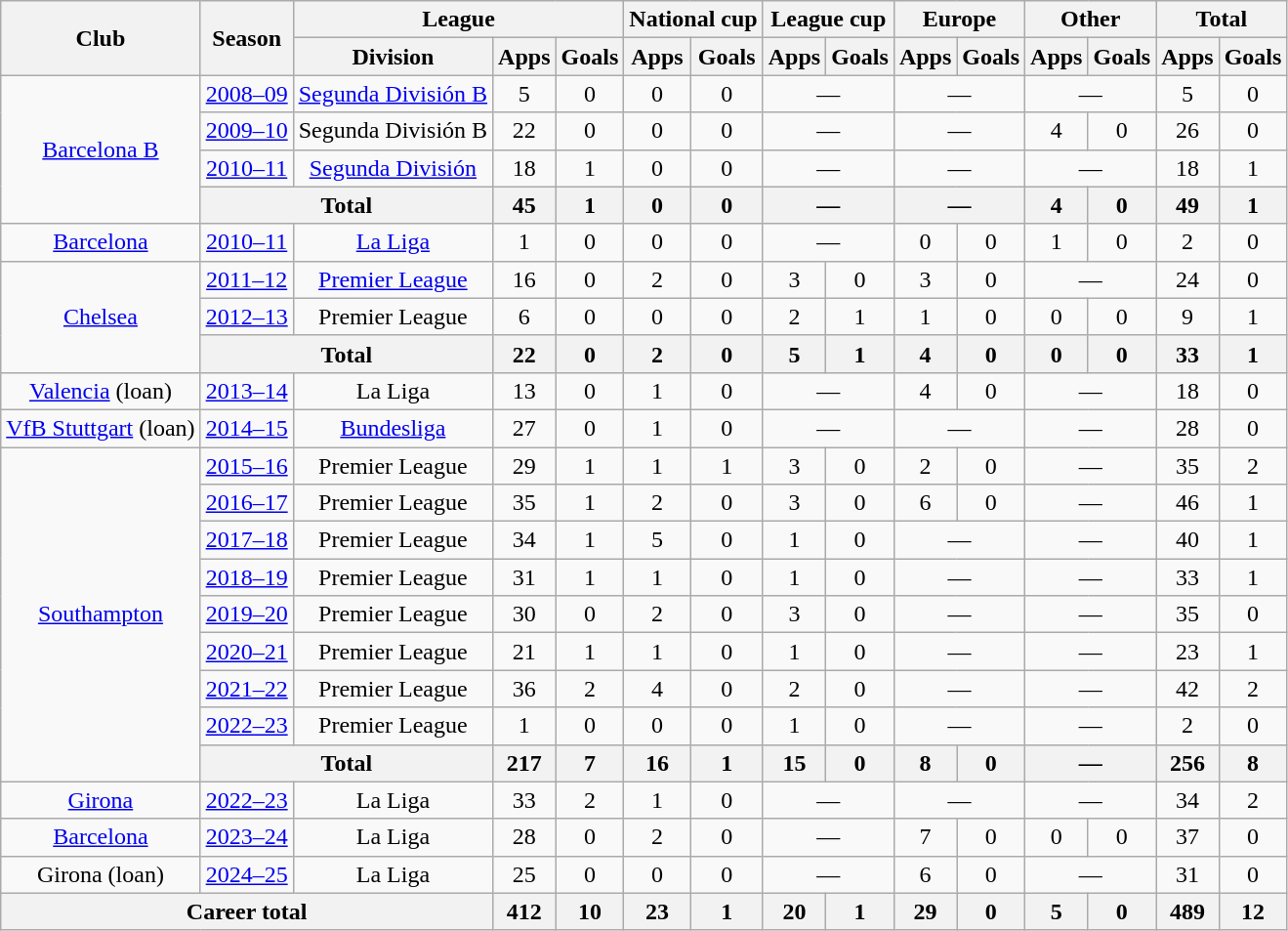<table class="wikitable" style="text-align:center">
<tr>
<th rowspan="2">Club</th>
<th rowspan="2">Season</th>
<th colspan="3">League</th>
<th colspan="2">National cup</th>
<th colspan="2">League cup</th>
<th colspan="2">Europe</th>
<th colspan="2">Other</th>
<th colspan="2">Total</th>
</tr>
<tr>
<th>Division</th>
<th>Apps</th>
<th>Goals</th>
<th>Apps</th>
<th>Goals</th>
<th>Apps</th>
<th>Goals</th>
<th>Apps</th>
<th>Goals</th>
<th>Apps</th>
<th>Goals</th>
<th>Apps</th>
<th>Goals</th>
</tr>
<tr>
<td rowspan="4"><a href='#'>Barcelona B</a></td>
<td><a href='#'>2008–09</a></td>
<td><a href='#'>Segunda División B</a></td>
<td>5</td>
<td>0</td>
<td>0</td>
<td>0</td>
<td colspan="2">—</td>
<td colspan="2">—</td>
<td colspan="2">—</td>
<td>5</td>
<td>0</td>
</tr>
<tr>
<td><a href='#'>2009–10</a></td>
<td>Segunda División B</td>
<td>22</td>
<td>0</td>
<td>0</td>
<td>0</td>
<td colspan="2">—</td>
<td colspan="2">—</td>
<td>4</td>
<td>0</td>
<td>26</td>
<td>0</td>
</tr>
<tr>
<td><a href='#'>2010–11</a></td>
<td><a href='#'>Segunda División</a></td>
<td>18</td>
<td>1</td>
<td>0</td>
<td>0</td>
<td colspan="2">—</td>
<td colspan="2">—</td>
<td colspan="2">—</td>
<td>18</td>
<td>1</td>
</tr>
<tr>
<th colspan="2">Total</th>
<th>45</th>
<th>1</th>
<th>0</th>
<th>0</th>
<th colspan="2">—</th>
<th colspan="2">—</th>
<th>4</th>
<th>0</th>
<th>49</th>
<th>1</th>
</tr>
<tr>
<td><a href='#'>Barcelona</a></td>
<td><a href='#'>2010–11</a></td>
<td><a href='#'>La Liga</a></td>
<td>1</td>
<td>0</td>
<td>0</td>
<td>0</td>
<td colspan="2">—</td>
<td>0</td>
<td>0</td>
<td>1</td>
<td>0</td>
<td>2</td>
<td>0</td>
</tr>
<tr>
<td rowspan="3"><a href='#'>Chelsea</a></td>
<td><a href='#'>2011–12</a></td>
<td><a href='#'>Premier League</a></td>
<td>16</td>
<td>0</td>
<td>2</td>
<td>0</td>
<td>3</td>
<td>0</td>
<td>3</td>
<td>0</td>
<td colspan="2">—</td>
<td>24</td>
<td>0</td>
</tr>
<tr>
<td><a href='#'>2012–13</a></td>
<td>Premier League</td>
<td>6</td>
<td>0</td>
<td>0</td>
<td>0</td>
<td>2</td>
<td>1</td>
<td>1</td>
<td>0</td>
<td>0</td>
<td>0</td>
<td>9</td>
<td>1</td>
</tr>
<tr>
<th colspan="2">Total</th>
<th>22</th>
<th>0</th>
<th>2</th>
<th>0</th>
<th>5</th>
<th>1</th>
<th>4</th>
<th>0</th>
<th>0</th>
<th>0</th>
<th>33</th>
<th>1</th>
</tr>
<tr>
<td><a href='#'>Valencia</a> (loan)</td>
<td><a href='#'>2013–14</a></td>
<td>La Liga</td>
<td>13</td>
<td>0</td>
<td>1</td>
<td>0</td>
<td colspan="2">—</td>
<td>4</td>
<td>0</td>
<td colspan="2">—</td>
<td>18</td>
<td>0</td>
</tr>
<tr>
<td><a href='#'>VfB Stuttgart</a> (loan)</td>
<td><a href='#'>2014–15</a></td>
<td><a href='#'>Bundesliga</a></td>
<td>27</td>
<td>0</td>
<td>1</td>
<td>0</td>
<td colspan="2">—</td>
<td colspan="2">—</td>
<td colspan="2">—</td>
<td>28</td>
<td>0</td>
</tr>
<tr>
<td rowspan="9"><a href='#'>Southampton</a></td>
<td><a href='#'>2015–16</a></td>
<td>Premier League</td>
<td>29</td>
<td>1</td>
<td>1</td>
<td>1</td>
<td>3</td>
<td>0</td>
<td>2</td>
<td>0</td>
<td colspan="2">—</td>
<td>35</td>
<td>2</td>
</tr>
<tr>
<td><a href='#'>2016–17</a></td>
<td>Premier League</td>
<td>35</td>
<td>1</td>
<td>2</td>
<td>0</td>
<td>3</td>
<td>0</td>
<td>6</td>
<td>0</td>
<td colspan="2">—</td>
<td>46</td>
<td>1</td>
</tr>
<tr>
<td><a href='#'>2017–18</a></td>
<td>Premier League</td>
<td>34</td>
<td>1</td>
<td>5</td>
<td>0</td>
<td>1</td>
<td>0</td>
<td colspan="2">—</td>
<td colspan="2">—</td>
<td>40</td>
<td>1</td>
</tr>
<tr>
<td><a href='#'>2018–19</a></td>
<td>Premier League</td>
<td>31</td>
<td>1</td>
<td>1</td>
<td>0</td>
<td>1</td>
<td>0</td>
<td colspan="2">—</td>
<td colspan="2">—</td>
<td>33</td>
<td>1</td>
</tr>
<tr>
<td><a href='#'>2019–20</a></td>
<td>Premier League</td>
<td>30</td>
<td>0</td>
<td>2</td>
<td>0</td>
<td>3</td>
<td>0</td>
<td colspan="2">—</td>
<td colspan="2">—</td>
<td>35</td>
<td>0</td>
</tr>
<tr>
<td><a href='#'>2020–21</a></td>
<td>Premier League</td>
<td>21</td>
<td>1</td>
<td>1</td>
<td>0</td>
<td>1</td>
<td>0</td>
<td colspan="2">—</td>
<td colspan="2">—</td>
<td>23</td>
<td>1</td>
</tr>
<tr>
<td><a href='#'>2021–22</a></td>
<td>Premier League</td>
<td>36</td>
<td>2</td>
<td>4</td>
<td>0</td>
<td>2</td>
<td>0</td>
<td colspan="2">—</td>
<td colspan="2">—</td>
<td>42</td>
<td>2</td>
</tr>
<tr>
<td><a href='#'>2022–23</a></td>
<td>Premier League</td>
<td>1</td>
<td>0</td>
<td>0</td>
<td>0</td>
<td>1</td>
<td>0</td>
<td colspan="2">—</td>
<td colspan="2">—</td>
<td>2</td>
<td>0</td>
</tr>
<tr>
<th colspan="2">Total</th>
<th>217</th>
<th>7</th>
<th>16</th>
<th>1</th>
<th>15</th>
<th>0</th>
<th>8</th>
<th>0</th>
<th colspan="2">—</th>
<th>256</th>
<th>8</th>
</tr>
<tr>
<td><a href='#'>Girona</a></td>
<td><a href='#'>2022–23</a></td>
<td>La Liga</td>
<td>33</td>
<td>2</td>
<td>1</td>
<td>0</td>
<td colspan="2">—</td>
<td colspan="2">—</td>
<td colspan="2">—</td>
<td>34</td>
<td>2</td>
</tr>
<tr>
<td><a href='#'>Barcelona</a></td>
<td><a href='#'>2023–24</a></td>
<td>La Liga</td>
<td>28</td>
<td>0</td>
<td>2</td>
<td>0</td>
<td colspan="2">—</td>
<td>7</td>
<td>0</td>
<td>0</td>
<td>0</td>
<td>37</td>
<td>0</td>
</tr>
<tr>
<td>Girona (loan)</td>
<td><a href='#'>2024–25</a></td>
<td>La Liga</td>
<td>25</td>
<td>0</td>
<td>0</td>
<td>0</td>
<td colspan="2">—</td>
<td>6</td>
<td>0</td>
<td colspan="2">—</td>
<td>31</td>
<td>0</td>
</tr>
<tr>
<th colspan="3">Career total</th>
<th>412</th>
<th>10</th>
<th>23</th>
<th>1</th>
<th>20</th>
<th>1</th>
<th>29</th>
<th>0</th>
<th>5</th>
<th>0</th>
<th>489</th>
<th>12</th>
</tr>
</table>
